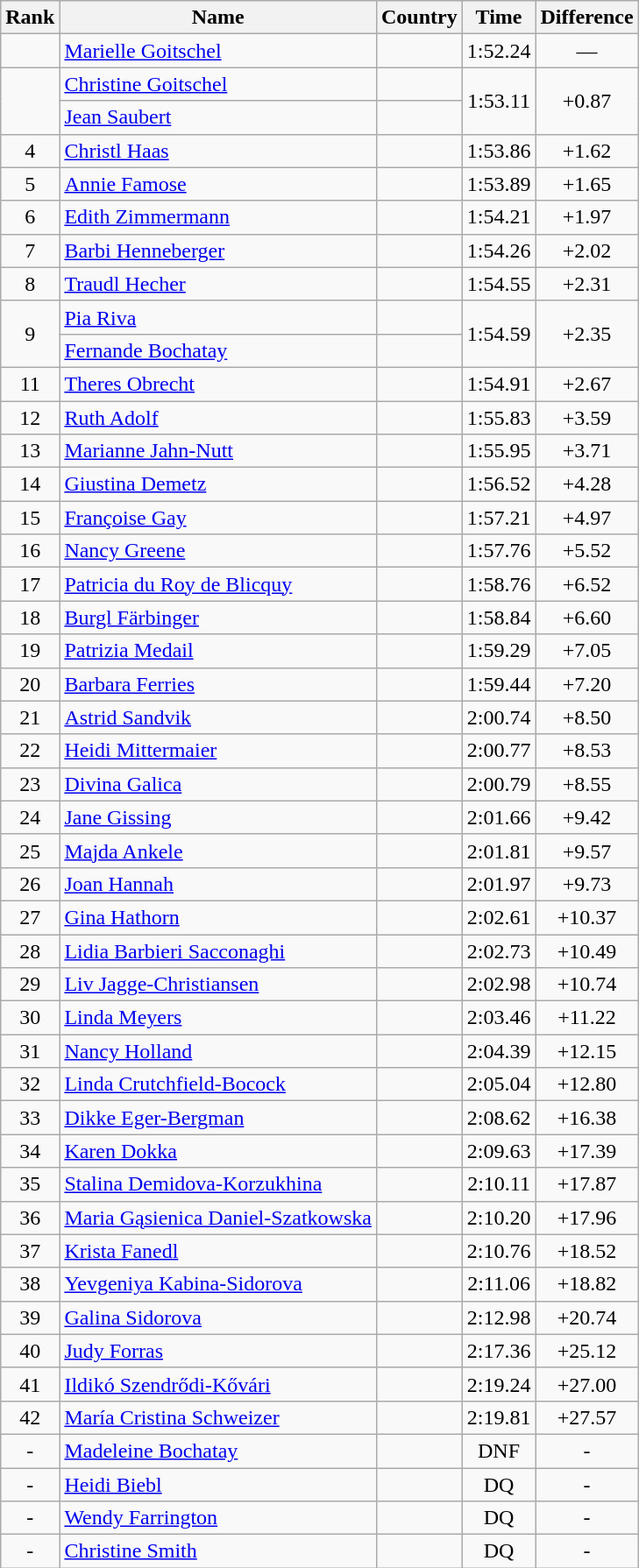<table class="wikitable sortable" style="text-align:center">
<tr>
<th>Rank</th>
<th>Name</th>
<th>Country</th>
<th>Time</th>
<th>Difference</th>
</tr>
<tr>
<td></td>
<td align=left><a href='#'>Marielle Goitschel</a></td>
<td align=left></td>
<td>1:52.24</td>
<td>—</td>
</tr>
<tr>
<td rowspan=2></td>
<td align=left><a href='#'>Christine Goitschel</a></td>
<td align=left></td>
<td rowspan=2>1:53.11</td>
<td rowspan=2>+0.87</td>
</tr>
<tr>
<td align=left><a href='#'>Jean Saubert</a></td>
<td align=left></td>
</tr>
<tr>
<td>4</td>
<td align=left><a href='#'>Christl Haas</a></td>
<td align=left></td>
<td>1:53.86</td>
<td>+1.62</td>
</tr>
<tr>
<td>5</td>
<td align=left><a href='#'>Annie Famose</a></td>
<td align=left></td>
<td>1:53.89</td>
<td>+1.65</td>
</tr>
<tr>
<td>6</td>
<td align=left><a href='#'>Edith Zimmermann</a></td>
<td align=left></td>
<td>1:54.21</td>
<td>+1.97</td>
</tr>
<tr>
<td>7</td>
<td align=left><a href='#'>Barbi Henneberger</a></td>
<td align=left></td>
<td>1:54.26</td>
<td>+2.02</td>
</tr>
<tr>
<td>8</td>
<td align=left><a href='#'>Traudl Hecher</a></td>
<td align=left></td>
<td>1:54.55</td>
<td>+2.31</td>
</tr>
<tr>
<td rowspan=2>9</td>
<td align=left><a href='#'>Pia Riva</a></td>
<td align=left></td>
<td rowspan=2>1:54.59</td>
<td rowspan=2>+2.35</td>
</tr>
<tr>
<td align=left><a href='#'>Fernande Bochatay</a></td>
<td align=left></td>
</tr>
<tr>
<td>11</td>
<td align=left><a href='#'>Theres Obrecht</a></td>
<td align=left></td>
<td>1:54.91</td>
<td>+2.67</td>
</tr>
<tr>
<td>12</td>
<td align=left><a href='#'>Ruth Adolf</a></td>
<td align=left></td>
<td>1:55.83</td>
<td>+3.59</td>
</tr>
<tr>
<td>13</td>
<td align=left><a href='#'>Marianne Jahn-Nutt</a></td>
<td align=left></td>
<td>1:55.95</td>
<td>+3.71</td>
</tr>
<tr>
<td>14</td>
<td align=left><a href='#'>Giustina Demetz</a></td>
<td align=left></td>
<td>1:56.52</td>
<td>+4.28</td>
</tr>
<tr>
<td>15</td>
<td align=left><a href='#'>Françoise Gay</a></td>
<td align=left></td>
<td>1:57.21</td>
<td>+4.97</td>
</tr>
<tr>
<td>16</td>
<td align=left><a href='#'>Nancy Greene</a></td>
<td align=left></td>
<td>1:57.76</td>
<td>+5.52</td>
</tr>
<tr>
<td>17</td>
<td align=left><a href='#'>Patricia du Roy de Blicquy</a></td>
<td align=left></td>
<td>1:58.76</td>
<td>+6.52</td>
</tr>
<tr>
<td>18</td>
<td align=left><a href='#'>Burgl Färbinger</a></td>
<td align=left></td>
<td>1:58.84</td>
<td>+6.60</td>
</tr>
<tr>
<td>19</td>
<td align=left><a href='#'>Patrizia Medail</a></td>
<td align=left></td>
<td>1:59.29</td>
<td>+7.05</td>
</tr>
<tr>
<td>20</td>
<td align=left><a href='#'>Barbara Ferries</a></td>
<td align=left></td>
<td>1:59.44</td>
<td>+7.20</td>
</tr>
<tr>
<td>21</td>
<td align=left><a href='#'>Astrid Sandvik</a></td>
<td align=left></td>
<td>2:00.74</td>
<td>+8.50</td>
</tr>
<tr>
<td>22</td>
<td align=left><a href='#'>Heidi Mittermaier</a></td>
<td align=left></td>
<td>2:00.77</td>
<td>+8.53</td>
</tr>
<tr>
<td>23</td>
<td align=left><a href='#'>Divina Galica</a></td>
<td align=left></td>
<td>2:00.79</td>
<td>+8.55</td>
</tr>
<tr>
<td>24</td>
<td align=left><a href='#'>Jane Gissing</a></td>
<td align=left></td>
<td>2:01.66</td>
<td>+9.42</td>
</tr>
<tr>
<td>25</td>
<td align=left><a href='#'>Majda Ankele</a></td>
<td align=left></td>
<td>2:01.81</td>
<td>+9.57</td>
</tr>
<tr>
<td>26</td>
<td align=left><a href='#'>Joan Hannah</a></td>
<td align=left></td>
<td>2:01.97</td>
<td>+9.73</td>
</tr>
<tr>
<td>27</td>
<td align=left><a href='#'>Gina Hathorn</a></td>
<td align=left></td>
<td>2:02.61</td>
<td>+10.37</td>
</tr>
<tr>
<td>28</td>
<td align=left><a href='#'>Lidia Barbieri Sacconaghi</a></td>
<td align=left></td>
<td>2:02.73</td>
<td>+10.49</td>
</tr>
<tr>
<td>29</td>
<td align=left><a href='#'>Liv Jagge-Christiansen</a></td>
<td align=left></td>
<td>2:02.98</td>
<td>+10.74</td>
</tr>
<tr>
<td>30</td>
<td align=left><a href='#'>Linda Meyers</a></td>
<td align=left></td>
<td>2:03.46</td>
<td>+11.22</td>
</tr>
<tr>
<td>31</td>
<td align=left><a href='#'>Nancy Holland</a></td>
<td align=left></td>
<td>2:04.39</td>
<td>+12.15</td>
</tr>
<tr>
<td>32</td>
<td align=left><a href='#'>Linda Crutchfield-Bocock</a></td>
<td align=left></td>
<td>2:05.04</td>
<td>+12.80</td>
</tr>
<tr>
<td>33</td>
<td align=left><a href='#'>Dikke Eger-Bergman</a></td>
<td align=left></td>
<td>2:08.62</td>
<td>+16.38</td>
</tr>
<tr>
<td>34</td>
<td align=left><a href='#'>Karen Dokka</a></td>
<td align=left></td>
<td>2:09.63</td>
<td>+17.39</td>
</tr>
<tr>
<td>35</td>
<td align=left><a href='#'>Stalina Demidova-Korzukhina</a></td>
<td align=left></td>
<td>2:10.11</td>
<td>+17.87</td>
</tr>
<tr>
<td>36</td>
<td align=left><a href='#'>Maria Gąsienica Daniel-Szatkowska</a></td>
<td align=left></td>
<td>2:10.20</td>
<td>+17.96</td>
</tr>
<tr>
<td>37</td>
<td align=left><a href='#'>Krista Fanedl</a></td>
<td align=left></td>
<td>2:10.76</td>
<td>+18.52</td>
</tr>
<tr>
<td>38</td>
<td align=left><a href='#'>Yevgeniya Kabina-Sidorova</a></td>
<td align=left></td>
<td>2:11.06</td>
<td>+18.82</td>
</tr>
<tr>
<td>39</td>
<td align=left><a href='#'>Galina Sidorova</a></td>
<td align=left></td>
<td>2:12.98</td>
<td>+20.74</td>
</tr>
<tr>
<td>40</td>
<td align=left><a href='#'>Judy Forras</a></td>
<td align=left></td>
<td>2:17.36</td>
<td>+25.12</td>
</tr>
<tr>
<td>41</td>
<td align=left><a href='#'>Ildikó Szendrődi-Kővári</a></td>
<td align=left></td>
<td>2:19.24</td>
<td>+27.00</td>
</tr>
<tr>
<td>42</td>
<td align=left><a href='#'>María Cristina Schweizer</a></td>
<td align=left></td>
<td>2:19.81</td>
<td>+27.57</td>
</tr>
<tr>
<td>-</td>
<td align=left><a href='#'>Madeleine Bochatay</a></td>
<td align=left></td>
<td>DNF</td>
<td>-</td>
</tr>
<tr>
<td>-</td>
<td align=left><a href='#'>Heidi Biebl</a></td>
<td align=left></td>
<td>DQ</td>
<td>-</td>
</tr>
<tr>
<td>-</td>
<td align=left><a href='#'>Wendy Farrington</a></td>
<td align=left></td>
<td>DQ</td>
<td>-</td>
</tr>
<tr>
<td>-</td>
<td align=left><a href='#'>Christine Smith</a></td>
<td align=left></td>
<td>DQ</td>
<td>-</td>
</tr>
</table>
